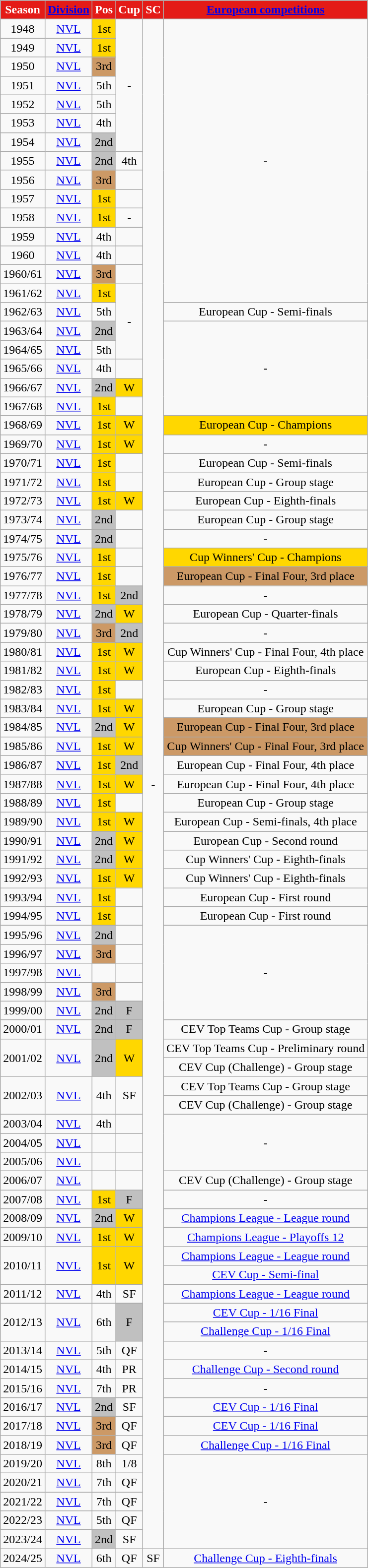<table class="wikitable" style="text-align:center; font-size:100%">
<tr>
<th style="color:white; background:#E41B17;">Season</th>
<th style="color:white; background:#E41B17;"><a href='#'>Division</a></th>
<th style="color:white; background:#E41B17;">Pos</th>
<th style="color:white; background:#E41B17;">Cup</th>
<th style="color:white; background:#E41B17;">SC</th>
<th style="color:white; background:#E41B17;"><a href='#'>European competitions</a></th>
</tr>
<tr>
<td>1948</td>
<td><a href='#'>NVL</a></td>
<td bgcolor="gold">1st</td>
<td rowspan="7">-</td>
<td rowspan="81">-</td>
<td rowspan="15">-</td>
</tr>
<tr>
<td>1949</td>
<td><a href='#'>NVL</a></td>
<td bgcolor="gold">1st</td>
</tr>
<tr>
<td>1950</td>
<td><a href='#'>NVL</a></td>
<td style="background:#cc9966">3rd</td>
</tr>
<tr>
<td>1951</td>
<td><a href='#'>NVL</a></td>
<td>5th</td>
</tr>
<tr>
<td>1952</td>
<td><a href='#'>NVL</a></td>
<td>5th</td>
</tr>
<tr>
<td>1953</td>
<td><a href='#'>NVL</a></td>
<td>4th</td>
</tr>
<tr>
<td>1954</td>
<td><a href='#'>NVL</a></td>
<td bgcolor="silver">2nd</td>
</tr>
<tr>
<td>1955</td>
<td><a href='#'>NVL</a></td>
<td bgcolor="silver">2nd</td>
<td>4th</td>
</tr>
<tr>
<td>1956</td>
<td><a href='#'>NVL</a></td>
<td style="background:#cc9966">3rd</td>
<td></td>
</tr>
<tr>
<td>1957</td>
<td><a href='#'>NVL</a></td>
<td bgcolor="gold">1st</td>
<td></td>
</tr>
<tr>
<td>1958</td>
<td><a href='#'>NVL</a></td>
<td bgcolor="gold">1st</td>
<td>-</td>
</tr>
<tr>
<td>1959</td>
<td><a href='#'>NVL</a></td>
<td>4th</td>
<td></td>
</tr>
<tr>
<td>1960</td>
<td><a href='#'>NVL</a></td>
<td>4th</td>
<td></td>
</tr>
<tr>
<td>1960/61</td>
<td><a href='#'>NVL</a></td>
<td style="background:#cc9966">3rd</td>
<td></td>
</tr>
<tr>
<td>1961/62</td>
<td><a href='#'>NVL</a></td>
<td bgcolor="gold">1st</td>
<td rowspan="4">-</td>
</tr>
<tr>
<td>1962/63</td>
<td><a href='#'>NVL</a></td>
<td>5th</td>
<td>European Cup - Semi-finals</td>
</tr>
<tr>
<td>1963/64</td>
<td><a href='#'>NVL</a></td>
<td bgcolor="silver">2nd</td>
<td rowspan="5">-</td>
</tr>
<tr>
<td>1964/65</td>
<td><a href='#'>NVL</a></td>
<td>5th</td>
</tr>
<tr>
<td>1965/66</td>
<td><a href='#'>NVL</a></td>
<td>4th</td>
<td></td>
</tr>
<tr>
<td>1966/67</td>
<td><a href='#'>NVL</a></td>
<td bgcolor="silver">2nd</td>
<td bgcolor="gold">W</td>
</tr>
<tr>
<td>1967/68</td>
<td><a href='#'>NVL</a></td>
<td bgcolor="gold">1st</td>
<td></td>
</tr>
<tr>
<td>1968/69</td>
<td><a href='#'>NVL</a></td>
<td bgcolor="gold">1st</td>
<td bgcolor="gold">W</td>
<td bgcolor="gold">European Cup - Champions</td>
</tr>
<tr>
<td>1969/70</td>
<td><a href='#'>NVL</a></td>
<td bgcolor="gold">1st</td>
<td bgcolor="gold">W</td>
<td>-</td>
</tr>
<tr>
<td>1970/71</td>
<td><a href='#'>NVL</a></td>
<td bgcolor="gold">1st</td>
<td></td>
<td>European Cup - Semi-finals</td>
</tr>
<tr>
<td>1971/72</td>
<td><a href='#'>NVL</a></td>
<td bgcolor="gold">1st</td>
<td></td>
<td>European Cup - Group stage</td>
</tr>
<tr>
<td>1972/73</td>
<td><a href='#'>NVL</a></td>
<td bgcolor="gold">1st</td>
<td bgcolor="gold">W</td>
<td>European Cup - Eighth-finals</td>
</tr>
<tr>
<td>1973/74</td>
<td><a href='#'>NVL</a></td>
<td bgcolor="silver">2nd</td>
<td></td>
<td>European Cup - Group stage</td>
</tr>
<tr>
<td>1974/75</td>
<td><a href='#'>NVL</a></td>
<td bgcolor="silver">2nd</td>
<td></td>
<td>-</td>
</tr>
<tr>
<td>1975/76</td>
<td><a href='#'>NVL</a></td>
<td bgcolor="gold">1st</td>
<td></td>
<td bgcolor="gold">Cup Winners' Cup - Champions</td>
</tr>
<tr>
<td>1976/77</td>
<td><a href='#'>NVL</a></td>
<td bgcolor="gold">1st</td>
<td></td>
<td style="background:#cc9966">European Cup - Final Four, 3rd place</td>
</tr>
<tr>
<td>1977/78</td>
<td><a href='#'>NVL</a></td>
<td bgcolor="gold">1st</td>
<td bgcolor="silver">2nd</td>
<td>-</td>
</tr>
<tr>
<td>1978/79</td>
<td><a href='#'>NVL</a></td>
<td bgcolor="silver">2nd</td>
<td bgcolor="gold">W</td>
<td>European Cup - Quarter-finals</td>
</tr>
<tr>
<td>1979/80</td>
<td><a href='#'>NVL</a></td>
<td style="background:#cc9966">3rd</td>
<td bgcolor="silver">2nd</td>
<td>-</td>
</tr>
<tr>
<td>1980/81</td>
<td><a href='#'>NVL</a></td>
<td bgcolor="gold">1st</td>
<td bgcolor="gold">W</td>
<td>Cup Winners' Cup - Final Four, 4th place</td>
</tr>
<tr>
<td>1981/82</td>
<td><a href='#'>NVL</a></td>
<td bgcolor="gold">1st</td>
<td bgcolor="gold">W</td>
<td>European Cup - Eighth-finals</td>
</tr>
<tr>
<td>1982/83</td>
<td><a href='#'>NVL</a></td>
<td bgcolor="gold">1st</td>
<td></td>
<td>-</td>
</tr>
<tr>
<td>1983/84</td>
<td><a href='#'>NVL</a></td>
<td bgcolor="gold">1st</td>
<td bgcolor="gold">W</td>
<td>European Cup - Group stage</td>
</tr>
<tr>
<td>1984/85</td>
<td><a href='#'>NVL</a></td>
<td bgcolor="silver">2nd</td>
<td bgcolor="gold">W</td>
<td style="background:#cc9966">European Cup - Final Four, 3rd place</td>
</tr>
<tr>
<td>1985/86</td>
<td><a href='#'>NVL</a></td>
<td bgcolor="gold">1st</td>
<td bgcolor="gold">W</td>
<td style="background:#cc9966">Cup Winners' Cup - Final Four, 3rd place</td>
</tr>
<tr>
<td>1986/87</td>
<td><a href='#'>NVL</a></td>
<td bgcolor="gold">1st</td>
<td bgcolor="silver">2nd</td>
<td>European Cup - Final Four, 4th place</td>
</tr>
<tr>
<td>1987/88</td>
<td><a href='#'>NVL</a></td>
<td bgcolor="gold">1st</td>
<td bgcolor="gold">W</td>
<td>European Cup - Final Four, 4th place</td>
</tr>
<tr>
<td>1988/89</td>
<td><a href='#'>NVL</a></td>
<td bgcolor="gold">1st</td>
<td></td>
<td>European Cup - Group stage</td>
</tr>
<tr>
<td>1989/90</td>
<td><a href='#'>NVL</a></td>
<td bgcolor="gold">1st</td>
<td bgcolor="gold">W</td>
<td>European Cup - Semi-finals, 4th place</td>
</tr>
<tr>
<td>1990/91</td>
<td><a href='#'>NVL</a></td>
<td bgcolor="silver">2nd</td>
<td bgcolor="gold">W</td>
<td>European Cup - Second round</td>
</tr>
<tr>
<td>1991/92</td>
<td><a href='#'>NVL</a></td>
<td bgcolor="silver">2nd</td>
<td bgcolor="gold">W</td>
<td>Cup Winners' Cup - Eighth-finals</td>
</tr>
<tr>
<td>1992/93</td>
<td><a href='#'>NVL</a></td>
<td bgcolor="gold">1st</td>
<td bgcolor="gold">W</td>
<td>Cup Winners' Cup - Eighth-finals</td>
</tr>
<tr>
<td>1993/94</td>
<td><a href='#'>NVL</a></td>
<td bgcolor="gold">1st</td>
<td></td>
<td>European Cup - First round</td>
</tr>
<tr>
<td>1994/95</td>
<td><a href='#'>NVL</a></td>
<td bgcolor="gold">1st</td>
<td></td>
<td>European Cup - First round</td>
</tr>
<tr>
<td>1995/96</td>
<td><a href='#'>NVL</a></td>
<td bgcolor="silver">2nd</td>
<td></td>
<td rowspan="5">-</td>
</tr>
<tr>
<td>1996/97</td>
<td><a href='#'>NVL</a></td>
<td style="background:#cc9966">3rd</td>
<td></td>
</tr>
<tr>
<td>1997/98</td>
<td><a href='#'>NVL</a></td>
<td></td>
<td></td>
</tr>
<tr>
<td>1998/99</td>
<td><a href='#'>NVL</a></td>
<td style="background:#cc9966">3rd</td>
<td></td>
</tr>
<tr>
<td>1999/00</td>
<td><a href='#'>NVL</a></td>
<td bgcolor="silver">2nd</td>
<td bgcolor="silver">F</td>
</tr>
<tr>
<td>2000/01</td>
<td><a href='#'>NVL</a></td>
<td bgcolor="silver">2nd</td>
<td bgcolor="silver">F</td>
<td>CEV Top Teams Cup - Group stage</td>
</tr>
<tr>
<td rowspan="2">2001/02</td>
<td rowspan="2"><a href='#'>NVL</a></td>
<td rowspan="2" bgcolor="silver">2nd</td>
<td rowspan="2" bgcolor="gold">W</td>
<td>CEV Top Teams Cup - Preliminary round</td>
</tr>
<tr>
<td>CEV Cup (Challenge) - Group stage</td>
</tr>
<tr>
<td rowspan="2">2002/03</td>
<td rowspan="2"><a href='#'>NVL</a></td>
<td rowspan="2">4th</td>
<td rowspan="2">SF</td>
<td>CEV Top Teams Cup - Group stage</td>
</tr>
<tr>
<td>CEV Cup (Challenge) - Group stage</td>
</tr>
<tr>
<td>2003/04</td>
<td><a href='#'>NVL</a></td>
<td>4th</td>
<td></td>
<td rowspan="3">-</td>
</tr>
<tr>
<td>2004/05</td>
<td><a href='#'>NVL</a></td>
<td></td>
<td></td>
</tr>
<tr>
<td>2005/06</td>
<td><a href='#'>NVL</a></td>
<td></td>
<td></td>
</tr>
<tr>
<td>2006/07</td>
<td><a href='#'>NVL</a></td>
<td></td>
<td></td>
<td>CEV Cup (Challenge) - Group stage</td>
</tr>
<tr>
<td>2007/08</td>
<td><a href='#'>NVL</a></td>
<td bgcolor="gold">1st</td>
<td bgcolor="silver">F</td>
<td>-</td>
</tr>
<tr>
<td>2008/09</td>
<td><a href='#'>NVL</a></td>
<td bgcolor="silver">2nd</td>
<td bgcolor="gold">W</td>
<td><a href='#'>Champions League - League round</a></td>
</tr>
<tr>
<td>2009/10</td>
<td><a href='#'>NVL</a></td>
<td bgcolor="gold">1st</td>
<td bgcolor="gold">W</td>
<td><a href='#'>Champions League - Playoffs 12</a></td>
</tr>
<tr>
<td rowspan="2">2010/11</td>
<td rowspan="2"><a href='#'>NVL</a></td>
<td rowspan="2" bgcolor="gold">1st</td>
<td rowspan="2" bgcolor="gold">W</td>
<td><a href='#'>Champions League - League round</a></td>
</tr>
<tr>
<td><a href='#'>CEV Cup - Semi-final</a></td>
</tr>
<tr>
<td>2011/12</td>
<td><a href='#'>NVL</a></td>
<td>4th</td>
<td>SF</td>
<td><a href='#'>Champions League - League round</a></td>
</tr>
<tr>
<td rowspan="2">2012/13</td>
<td rowspan="2"><a href='#'>NVL</a></td>
<td rowspan="2">6th</td>
<td rowspan="2" bgcolor="silver">F</td>
<td><a href='#'>CEV Cup - 1/16 Final</a></td>
</tr>
<tr>
<td><a href='#'>Challenge Cup - 1/16 Final</a></td>
</tr>
<tr>
<td>2013/14</td>
<td><a href='#'>NVL</a></td>
<td>5th</td>
<td>QF</td>
<td>-</td>
</tr>
<tr>
<td>2014/15</td>
<td><a href='#'>NVL</a></td>
<td>4th</td>
<td>PR</td>
<td><a href='#'>Challenge Cup - Second round</a></td>
</tr>
<tr>
<td>2015/16</td>
<td><a href='#'>NVL</a></td>
<td>7th</td>
<td>PR</td>
<td>-</td>
</tr>
<tr>
<td>2016/17</td>
<td><a href='#'>NVL</a></td>
<td bgcolor="silver">2nd</td>
<td>SF</td>
<td><a href='#'>CEV Cup - 1/16 Final</a></td>
</tr>
<tr>
<td>2017/18</td>
<td><a href='#'>NVL</a></td>
<td style="background:#cc9966">3rd</td>
<td>QF</td>
<td><a href='#'>CEV Cup - 1/16 Final</a></td>
</tr>
<tr>
<td>2018/19</td>
<td><a href='#'>NVL</a></td>
<td style="background:#cc9966">3rd</td>
<td>QF</td>
<td><a href='#'>Challenge Cup - 1/16 Final</a></td>
</tr>
<tr>
<td>2019/20</td>
<td><a href='#'>NVL</a></td>
<td>8th</td>
<td>1/8</td>
<td rowspan="5">-</td>
</tr>
<tr>
<td>2020/21</td>
<td><a href='#'>NVL</a></td>
<td>7th</td>
<td>QF</td>
</tr>
<tr>
<td>2021/22</td>
<td><a href='#'>NVL</a></td>
<td>7th</td>
<td>QF</td>
</tr>
<tr>
<td>2022/23</td>
<td><a href='#'>NVL</a></td>
<td>5th</td>
<td>QF</td>
</tr>
<tr>
<td>2023/24</td>
<td><a href='#'>NVL</a></td>
<td bgcolor="silver">2nd</td>
<td>SF</td>
</tr>
<tr>
<td>2024/25</td>
<td><a href='#'>NVL</a></td>
<td>6th</td>
<td>QF</td>
<td>SF</td>
<td><a href='#'>Challenge Cup - Eighth-finals</a></td>
</tr>
</table>
